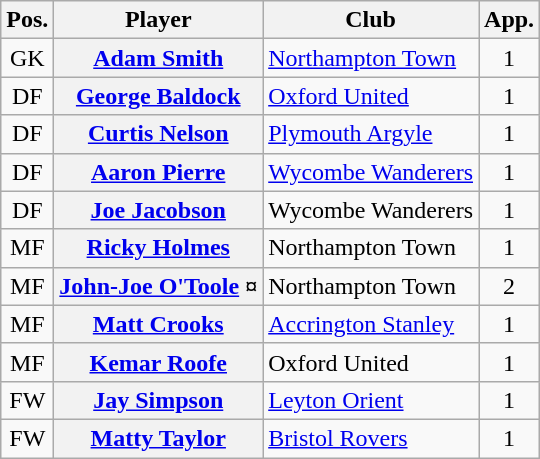<table class="wikitable plainrowheaders" style="text-align: left">
<tr>
<th scope=col>Pos.</th>
<th scope=col>Player</th>
<th scope=col>Club</th>
<th scope=col>App.</th>
</tr>
<tr>
<td style=text-align:center>GK</td>
<th scope=row><a href='#'>Adam Smith</a></th>
<td><a href='#'>Northampton Town</a></td>
<td style=text-align:center>1</td>
</tr>
<tr>
<td style=text-align:center>DF</td>
<th scope=row><a href='#'>George Baldock</a></th>
<td><a href='#'>Oxford United</a></td>
<td style=text-align:center>1</td>
</tr>
<tr>
<td style=text-align:center>DF</td>
<th scope=row><a href='#'>Curtis Nelson</a></th>
<td><a href='#'>Plymouth Argyle</a></td>
<td style=text-align:center>1</td>
</tr>
<tr>
<td style=text-align:center>DF</td>
<th scope=row><a href='#'>Aaron Pierre</a></th>
<td><a href='#'>Wycombe Wanderers</a></td>
<td style=text-align:center>1</td>
</tr>
<tr>
<td style=text-align:center>DF</td>
<th scope=row><a href='#'>Joe Jacobson</a></th>
<td>Wycombe Wanderers</td>
<td style=text-align:center>1</td>
</tr>
<tr>
<td style=text-align:center>MF</td>
<th scope=row><a href='#'>Ricky Holmes</a></th>
<td>Northampton Town</td>
<td style=text-align:center>1</td>
</tr>
<tr>
<td style=text-align:center>MF</td>
<th scope=row><a href='#'>John-Joe O'Toole</a> ¤</th>
<td>Northampton Town</td>
<td style=text-align:center>2</td>
</tr>
<tr>
<td style=text-align:center>MF</td>
<th scope=row><a href='#'>Matt Crooks</a></th>
<td><a href='#'>Accrington Stanley</a></td>
<td style=text-align:center>1</td>
</tr>
<tr>
<td style=text-align:center>MF</td>
<th scope=row><a href='#'>Kemar Roofe</a></th>
<td>Oxford United</td>
<td style=text-align:center>1</td>
</tr>
<tr>
<td style=text-align:center>FW</td>
<th scope=row><a href='#'>Jay Simpson</a></th>
<td><a href='#'>Leyton Orient</a></td>
<td style=text-align:center>1</td>
</tr>
<tr>
<td style=text-align:center>FW</td>
<th scope=row><a href='#'>Matty Taylor</a></th>
<td><a href='#'>Bristol Rovers</a></td>
<td style=text-align:center>1</td>
</tr>
</table>
